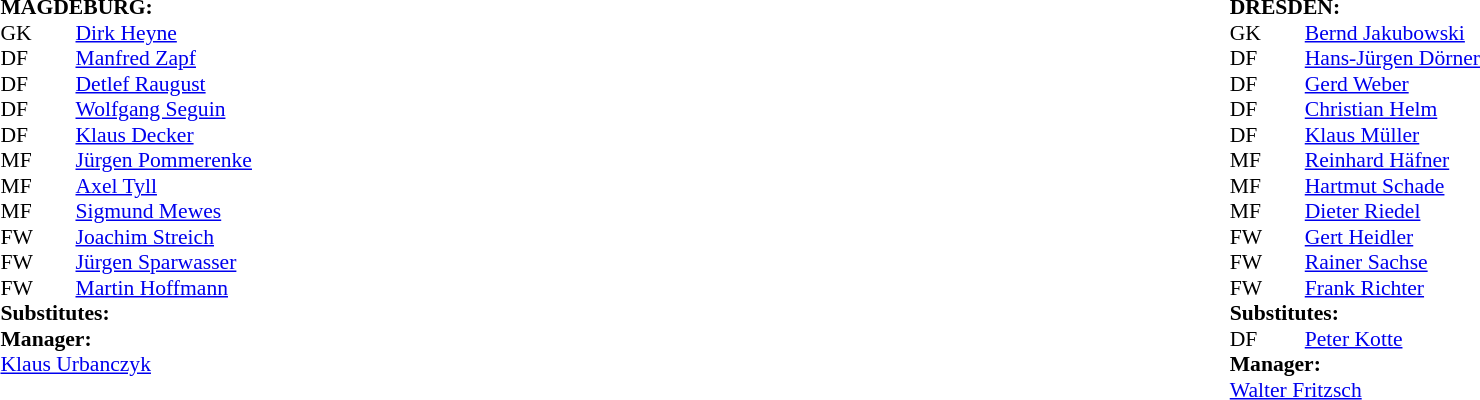<table width="100%">
<tr>
<td valign="top" width="50%"><br><table style="font-size: 90%" cellspacing="0" cellpadding="0">
<tr>
<td colspan="4"><strong>MAGDEBURG:</strong></td>
</tr>
<tr>
<th width="25"></th>
<th width="25"></th>
</tr>
<tr>
<td>GK</td>
<td></td>
<td> <a href='#'>Dirk Heyne</a></td>
</tr>
<tr>
<td>DF</td>
<td></td>
<td> <a href='#'>Manfred Zapf</a></td>
</tr>
<tr>
<td>DF</td>
<td></td>
<td> <a href='#'>Detlef Raugust</a></td>
</tr>
<tr>
<td>DF</td>
<td></td>
<td> <a href='#'>Wolfgang Seguin</a></td>
</tr>
<tr>
<td>DF</td>
<td></td>
<td> <a href='#'>Klaus Decker</a></td>
</tr>
<tr>
<td>MF</td>
<td></td>
<td> <a href='#'>Jürgen Pommerenke</a></td>
</tr>
<tr>
<td>MF</td>
<td></td>
<td> <a href='#'>Axel Tyll</a></td>
</tr>
<tr>
<td>MF</td>
<td></td>
<td> <a href='#'>Sigmund Mewes</a></td>
<td></td>
</tr>
<tr>
<td>FW</td>
<td></td>
<td> <a href='#'>Joachim Streich</a></td>
<td></td>
</tr>
<tr>
<td>FW</td>
<td></td>
<td> <a href='#'>Jürgen Sparwasser</a></td>
</tr>
<tr>
<td>FW</td>
<td></td>
<td> <a href='#'>Martin Hoffmann</a></td>
<td></td>
<td></td>
</tr>
<tr>
<td colspan=4><strong>Substitutes:</strong></td>
</tr>
<tr>
<td colspan=4><strong>Manager:</strong></td>
</tr>
<tr>
<td colspan="4"> <a href='#'>Klaus Urbanczyk</a></td>
</tr>
</table>
</td>
<td valign="top" width="50%"><br><table style="font-size: 90%" cellspacing="0" cellpadding="0" align=center>
<tr>
<td colspan="4"><strong>DRESDEN:</strong></td>
</tr>
<tr>
<th width="25"></th>
<th width="25"></th>
<th width="200"></th>
<th></th>
</tr>
<tr>
<td>GK</td>
<td></td>
<td> <a href='#'>Bernd Jakubowski</a></td>
</tr>
<tr>
<td>DF</td>
<td></td>
<td> <a href='#'>Hans-Jürgen Dörner</a></td>
</tr>
<tr>
<td>DF</td>
<td></td>
<td> <a href='#'>Gerd Weber</a></td>
</tr>
<tr>
<td>DF</td>
<td></td>
<td> <a href='#'>Christian Helm</a></td>
</tr>
<tr>
<td>DF</td>
<td></td>
<td> <a href='#'>Klaus Müller</a></td>
</tr>
<tr>
<td>MF</td>
<td></td>
<td> <a href='#'>Reinhard Häfner</a></td>
</tr>
<tr>
<td>MF</td>
<td></td>
<td> <a href='#'>Hartmut Schade</a></td>
</tr>
<tr>
<td>MF</td>
<td></td>
<td> <a href='#'>Dieter Riedel</a></td>
</tr>
<tr>
<td>FW</td>
<td></td>
<td> <a href='#'>Gert Heidler</a></td>
</tr>
<tr>
<td>FW</td>
<td></td>
<td> <a href='#'>Rainer Sachse</a></td>
<td></td>
<td></td>
</tr>
<tr>
<td>FW</td>
<td></td>
<td> <a href='#'>Frank Richter</a></td>
</tr>
<tr>
<td colspan=4><strong>Substitutes:</strong></td>
</tr>
<tr>
<td>DF</td>
<td></td>
<td> <a href='#'>Peter Kotte</a></td>
<td></td>
<td></td>
</tr>
<tr>
<td colspan=4><strong>Manager:</strong></td>
</tr>
<tr>
<td colspan="4"> <a href='#'>Walter Fritzsch</a></td>
</tr>
</table>
</td>
</tr>
</table>
